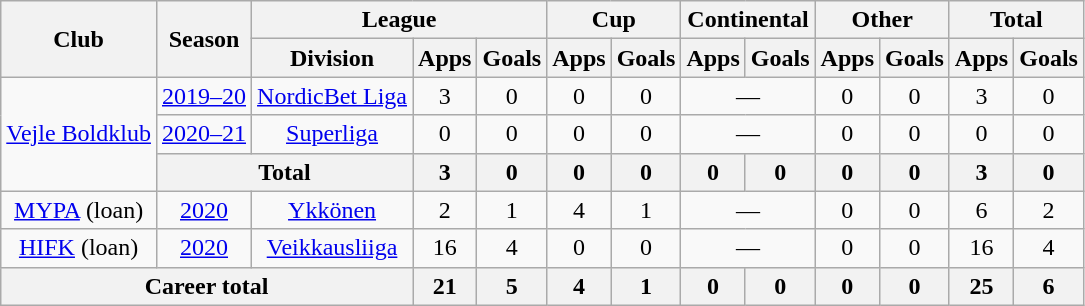<table class="wikitable" style="text-align: center">
<tr>
<th rowspan="2">Club</th>
<th rowspan="2">Season</th>
<th colspan="3">League</th>
<th colspan="2">Cup</th>
<th colspan="2">Continental</th>
<th colspan="2">Other</th>
<th colspan="2">Total</th>
</tr>
<tr>
<th>Division</th>
<th>Apps</th>
<th>Goals</th>
<th>Apps</th>
<th>Goals</th>
<th>Apps</th>
<th>Goals</th>
<th>Apps</th>
<th>Goals</th>
<th>Apps</th>
<th>Goals</th>
</tr>
<tr>
<td rowspan="3"><a href='#'>Vejle Boldklub</a></td>
<td><a href='#'>2019–20</a></td>
<td><a href='#'>NordicBet Liga</a></td>
<td>3</td>
<td>0</td>
<td>0</td>
<td>0</td>
<td colspan="2">—</td>
<td>0</td>
<td>0</td>
<td>3</td>
<td>0</td>
</tr>
<tr>
<td><a href='#'>2020–21</a></td>
<td><a href='#'>Superliga</a></td>
<td>0</td>
<td>0</td>
<td>0</td>
<td>0</td>
<td colspan="2">—</td>
<td>0</td>
<td>0</td>
<td>0</td>
<td>0</td>
</tr>
<tr>
<th colspan="2"><strong>Total</strong></th>
<th>3</th>
<th>0</th>
<th>0</th>
<th>0</th>
<th>0</th>
<th>0</th>
<th>0</th>
<th>0</th>
<th>3</th>
<th>0</th>
</tr>
<tr>
<td><a href='#'>MYPA</a> (loan)</td>
<td><a href='#'>2020</a></td>
<td><a href='#'>Ykkönen</a></td>
<td>2</td>
<td>1</td>
<td>4</td>
<td>1</td>
<td colspan="2">—</td>
<td>0</td>
<td>0</td>
<td>6</td>
<td>2</td>
</tr>
<tr>
<td><a href='#'>HIFK</a> (loan)</td>
<td><a href='#'>2020</a></td>
<td><a href='#'>Veikkausliiga</a></td>
<td>16</td>
<td>4</td>
<td>0</td>
<td>0</td>
<td colspan="2">—</td>
<td>0</td>
<td>0</td>
<td>16</td>
<td>4</td>
</tr>
<tr>
<th colspan="3"><strong>Career total</strong></th>
<th>21</th>
<th>5</th>
<th>4</th>
<th>1</th>
<th>0</th>
<th>0</th>
<th>0</th>
<th>0</th>
<th>25</th>
<th>6</th>
</tr>
</table>
